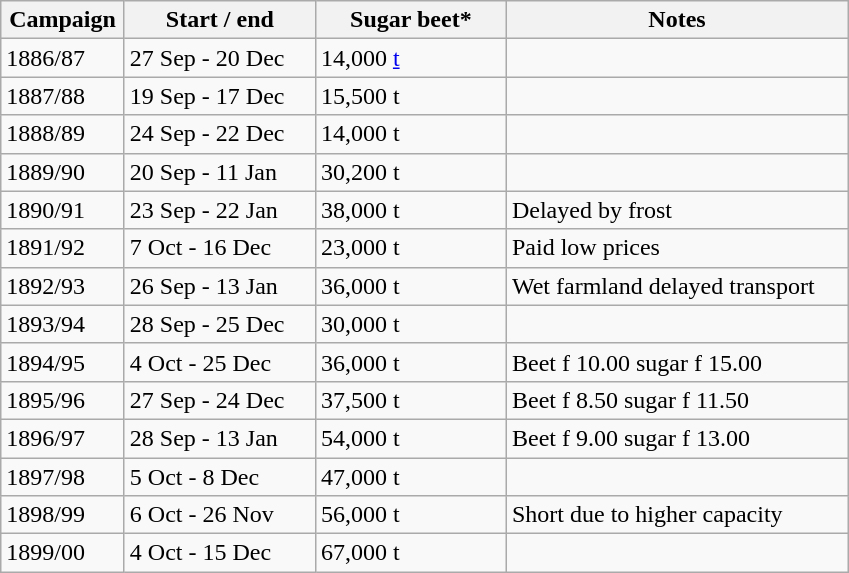<table class="wikitable">
<tr>
<th width="75">Campaign</th>
<th width="120">Start / end</th>
<th width="120">Sugar beet*</th>
<th width="220">Notes</th>
</tr>
<tr>
<td>1886/87</td>
<td>27 Sep - 20 Dec</td>
<td>14,000 <a href='#'>t</a></td>
<td></td>
</tr>
<tr>
<td>1887/88</td>
<td>19 Sep - 17 Dec</td>
<td>15,500 t </td>
<td></td>
</tr>
<tr>
<td>1888/89</td>
<td>24 Sep - 22 Dec</td>
<td>14,000 t </td>
</tr>
<tr>
<td>1889/90</td>
<td>20 Sep - 11 Jan</td>
<td>30,200 t</td>
<td></td>
</tr>
<tr>
<td>1890/91</td>
<td>23 Sep - 22 Jan</td>
<td>38,000 t</td>
<td>Delayed by frost</td>
</tr>
<tr>
<td>1891/92</td>
<td>7 Oct - 16 Dec</td>
<td>23,000 t</td>
<td>Paid low prices</td>
</tr>
<tr>
<td>1892/93</td>
<td>26 Sep - 13 Jan</td>
<td>36,000 t</td>
<td>Wet farmland delayed transport</td>
</tr>
<tr>
<td>1893/94</td>
<td>28 Sep - 25 Dec</td>
<td>30,000 t</td>
<td></td>
</tr>
<tr>
<td>1894/95</td>
<td>4 Oct - 25 Dec</td>
<td>36,000 t</td>
<td>Beet f 10.00 sugar f 15.00</td>
</tr>
<tr>
<td>1895/96</td>
<td>27 Sep - 24 Dec</td>
<td>37,500 t </td>
<td>Beet f 8.50 sugar f 11.50</td>
</tr>
<tr>
<td>1896/97</td>
<td>28 Sep - 13 Jan</td>
<td>54,000 t</td>
<td>Beet f 9.00 sugar f 13.00</td>
</tr>
<tr>
<td>1897/98</td>
<td>5 Oct - 8 Dec</td>
<td>47,000 t</td>
<td></td>
</tr>
<tr>
<td>1898/99</td>
<td>6 Oct - 26 Nov</td>
<td>56,000 t</td>
<td>Short due to higher capacity</td>
</tr>
<tr>
<td>1899/00</td>
<td>4 Oct - 15 Dec</td>
<td>67,000 t</td>
<td></td>
</tr>
</table>
